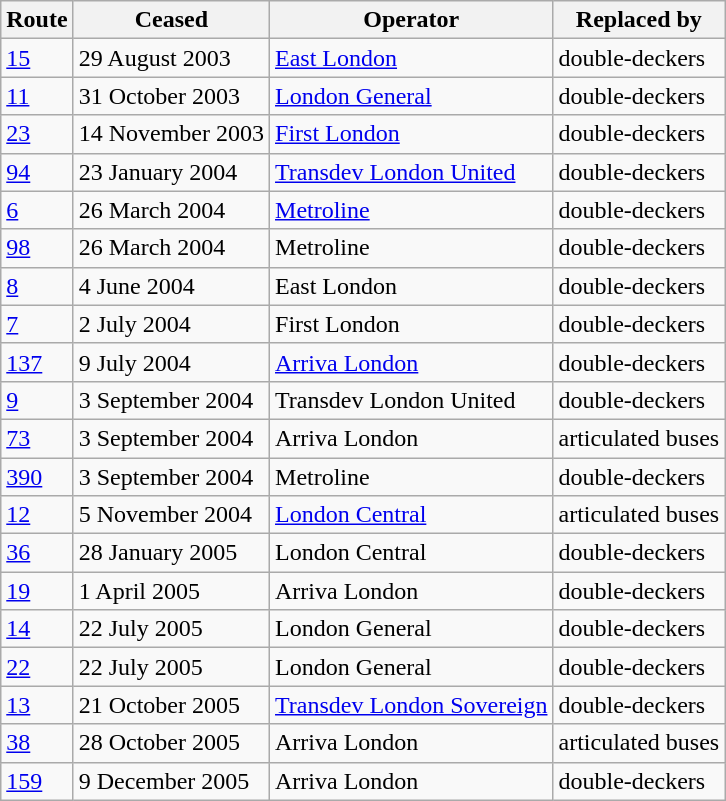<table class="wikitable sortable">
<tr>
<th>Route</th>
<th>Ceased</th>
<th>Operator</th>
<th>Replaced by</th>
</tr>
<tr>
<td><a href='#'>15</a></td>
<td>29 August 2003</td>
<td><a href='#'>East London</a></td>
<td>double-deckers</td>
</tr>
<tr>
<td><a href='#'>11</a></td>
<td>31 October 2003</td>
<td><a href='#'>London General</a></td>
<td>double-deckers</td>
</tr>
<tr>
<td><a href='#'>23</a></td>
<td>14 November 2003</td>
<td><a href='#'>First London</a></td>
<td>double-deckers</td>
</tr>
<tr>
<td><a href='#'>94</a></td>
<td>23 January 2004</td>
<td><a href='#'>Transdev London United</a></td>
<td>double-deckers</td>
</tr>
<tr>
<td><a href='#'>6</a></td>
<td>26 March 2004</td>
<td><a href='#'>Metroline</a></td>
<td>double-deckers</td>
</tr>
<tr>
<td><a href='#'>98</a></td>
<td>26 March 2004</td>
<td>Metroline</td>
<td>double-deckers</td>
</tr>
<tr>
<td><a href='#'>8</a></td>
<td>4 June 2004</td>
<td>East London</td>
<td>double-deckers</td>
</tr>
<tr>
<td><a href='#'>7</a></td>
<td>2 July 2004</td>
<td>First London</td>
<td>double-deckers</td>
</tr>
<tr>
<td><a href='#'>137</a></td>
<td>9 July 2004</td>
<td><a href='#'>Arriva London</a></td>
<td>double-deckers</td>
</tr>
<tr>
<td><a href='#'>9</a></td>
<td>3 September 2004</td>
<td>Transdev London United</td>
<td>double-deckers</td>
</tr>
<tr>
<td><a href='#'>73</a></td>
<td>3 September 2004</td>
<td>Arriva London</td>
<td>articulated buses</td>
</tr>
<tr>
<td><a href='#'>390</a></td>
<td>3 September 2004</td>
<td>Metroline</td>
<td>double-deckers</td>
</tr>
<tr>
<td><a href='#'>12</a></td>
<td>5 November 2004</td>
<td><a href='#'>London Central</a></td>
<td>articulated buses</td>
</tr>
<tr>
<td><a href='#'>36</a></td>
<td>28 January 2005</td>
<td>London Central</td>
<td>double-deckers</td>
</tr>
<tr>
<td><a href='#'>19</a></td>
<td>1 April 2005</td>
<td>Arriva London</td>
<td>double-deckers</td>
</tr>
<tr>
<td><a href='#'>14</a></td>
<td>22 July 2005</td>
<td>London General</td>
<td>double-deckers</td>
</tr>
<tr>
<td><a href='#'>22</a></td>
<td>22 July 2005</td>
<td>London General</td>
<td>double-deckers</td>
</tr>
<tr>
<td><a href='#'>13</a></td>
<td>21 October 2005</td>
<td><a href='#'>Transdev London Sovereign</a></td>
<td>double-deckers</td>
</tr>
<tr>
<td><a href='#'>38</a></td>
<td>28 October 2005</td>
<td>Arriva London</td>
<td>articulated buses</td>
</tr>
<tr>
<td><a href='#'>159</a></td>
<td>9 December 2005</td>
<td>Arriva London</td>
<td>double-deckers</td>
</tr>
</table>
